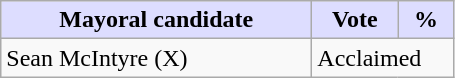<table class="wikitable">
<tr>
<th style="background:#ddf; width:200px;">Mayoral candidate</th>
<th style="background:#ddf; width:50px;">Vote</th>
<th style="background:#ddf; width:30px;">%</th>
</tr>
<tr>
<td>Sean McIntyre (X)</td>
<td colspan="2">Acclaimed</td>
</tr>
</table>
